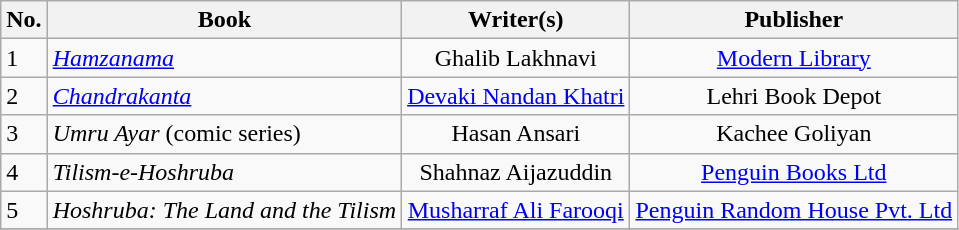<table class="wikitable">
<tr>
<th rowspan="1">No.</th>
<th rowspan="1">Book</th>
<th colspan="1">Writer(s)</th>
<th colspan="1">Publisher</th>
</tr>
<tr>
<td>1</td>
<td><em><a href='#'>Hamzanama</a></em></td>
<td align="center">Ghalib Lakhnavi</td>
<td align="center"><a href='#'>Modern Library</a></td>
</tr>
<tr>
<td>2</td>
<td><em><a href='#'>Chandrakanta</a></em></td>
<td align="center"><a href='#'>Devaki Nandan Khatri</a></td>
<td align="center">Lehri Book Depot</td>
</tr>
<tr>
<td>3</td>
<td><em>Umru Ayar</em> (comic series)</td>
<td align="center">Hasan Ansari</td>
<td align="center">Kachee Goliyan</td>
</tr>
<tr>
<td>4</td>
<td><em>Tilism-e-Hoshruba</em></td>
<td align="center">Shahnaz Aijazuddin</td>
<td align="center"><a href='#'>Penguin Books Ltd</a></td>
</tr>
<tr>
<td>5</td>
<td><em>Hoshruba: The Land and the Tilism</em></td>
<td align="center"><a href='#'>Musharraf Ali Farooqi</a></td>
<td align="center"><a href='#'>Penguin Random House Pvt. Ltd</a></td>
</tr>
<tr>
</tr>
</table>
